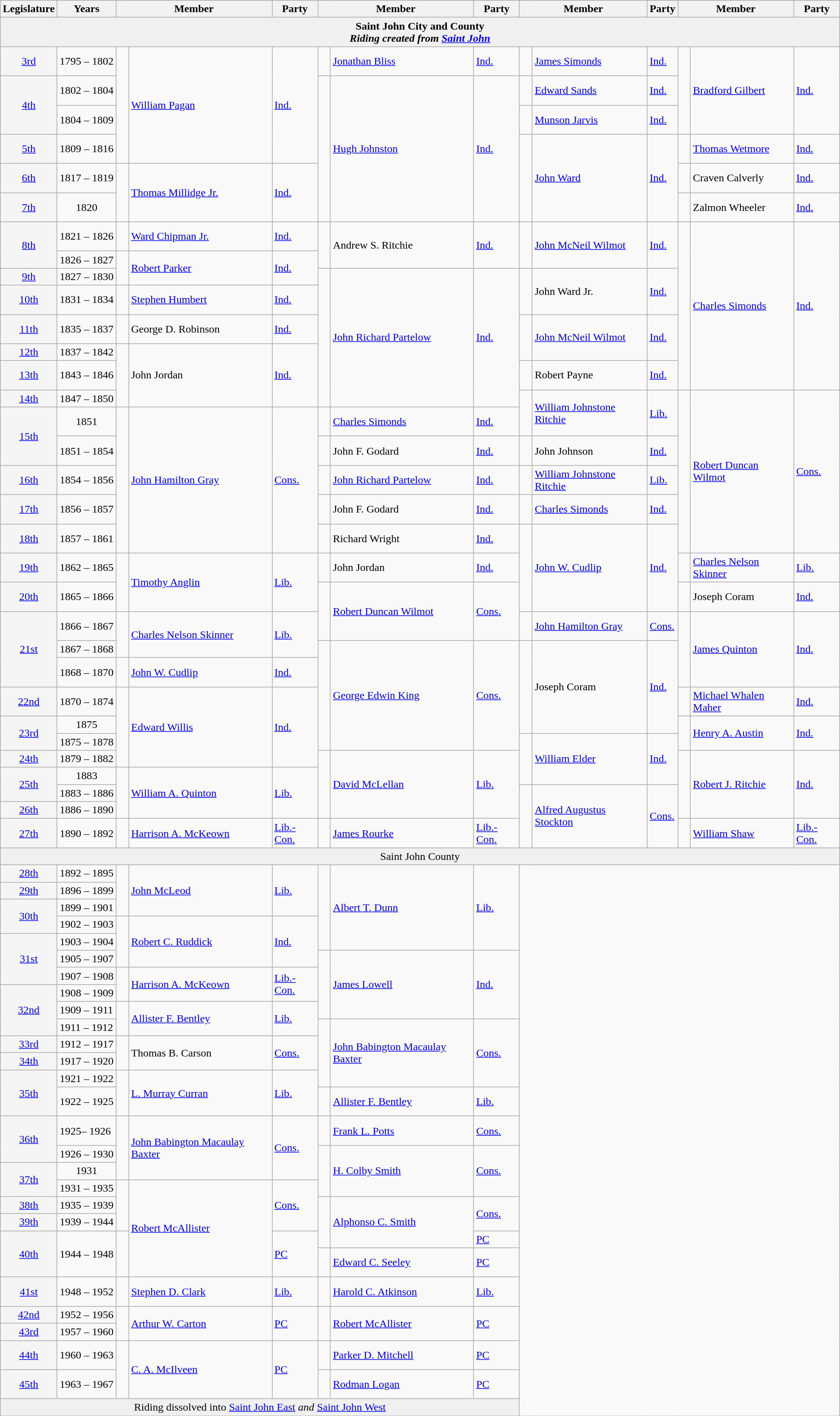<table class="wikitable">
<tr>
<th>Legislature</th>
<th style="width: 80px;">Years</th>
<th colspan="2">Member</th>
<th>Party</th>
<th colspan="2">Member</th>
<th>Party</th>
<th colspan="2">Member</th>
<th>Party</th>
<th colspan="2">Member</th>
<th>Party</th>
</tr>
<tr>
<td bgcolor="#F0F0F0" colspan="14" align="center"><strong>Saint John City and County</strong><br><strong><em>Riding created from<em> <a href='#'>Saint John</a><strong></td>
</tr>
<tr>
<td bgcolor="whitesmoke" align="center"><a href='#'>3rd</a></td>
<td>1795 – 1802</td>
<td rowspan="4" >   </td>
<td rowspan="4"><a href='#'>William Pagan</a></td>
<td rowspan="4"><a href='#'>Ind.</a></td>
<td>   </td>
<td><a href='#'>Jonathan Bliss</a></td>
<td><a href='#'>Ind.</a></td>
<td>   </td>
<td><a href='#'>James Simonds</a></td>
<td><a href='#'>Ind.</a></td>
<td rowspan="3" >   </td>
<td rowspan="3"><a href='#'>Bradford Gilbert</a></td>
<td rowspan="3"><a href='#'>Ind.</a></td>
</tr>
<tr>
<td bgcolor="whitesmoke" align="center" rowspan="2"><a href='#'>4th</a></td>
<td>1802 – 1804</td>
<td rowspan="5" >   </td>
<td rowspan="5"><a href='#'>Hugh Johnston</a></td>
<td rowspan="5"><a href='#'>Ind.</a></td>
<td>   </td>
<td><a href='#'>Edward Sands</a></td>
<td><a href='#'>Ind.</a></td>
</tr>
<tr>
<td>1804 – 1809</td>
<td>   </td>
<td><a href='#'>Munson Jarvis</a></td>
<td><a href='#'>Ind.</a></td>
</tr>
<tr>
<td bgcolor="whitesmoke" align="center"><a href='#'>5th</a></td>
<td>1809 – 1816</td>
<td rowspan="3" >   </td>
<td rowspan="3"><a href='#'>John Ward</a></td>
<td rowspan="3"><a href='#'>Ind.</a></td>
<td>   </td>
<td><a href='#'>Thomas Wetmore</a></td>
<td><a href='#'>Ind.</a></td>
</tr>
<tr>
<td bgcolor="whitesmoke" align="center"><a href='#'>6th</a></td>
<td>1817 – 1819</td>
<td rowspan="2" >   </td>
<td rowspan="2"><a href='#'>Thomas Millidge Jr.</a></td>
<td rowspan="2"><a href='#'>Ind.</a></td>
<td>   </td>
<td>Craven Calverly</td>
<td><a href='#'>Ind.</a></td>
</tr>
<tr>
<td bgcolor="whitesmoke" align="center"><a href='#'>7th</a></td>
<td align="center">1820</td>
<td>   </td>
<td>Zalmon Wheeler</td>
<td><a href='#'>Ind.</a></td>
</tr>
<tr>
<td bgcolor="whitesmoke" align="center" rowspan="2"><a href='#'>8th</a></td>
<td>1821 – 1826</td>
<td>   </td>
<td><a href='#'>Ward Chipman Jr.</a></td>
<td><a href='#'>Ind.</a></td>
<td rowspan="2" >   </td>
<td rowspan="2">Andrew S. Ritchie</td>
<td rowspan="2"><a href='#'>Ind.</a></td>
<td rowspan="2" >   </td>
<td rowspan="2"><a href='#'>John McNeil Wilmot</a></td>
<td rowspan="2"><a href='#'>Ind.</a></td>
<td rowspan="7" >   </td>
<td rowspan="7"><a href='#'>Charles Simonds</a></td>
<td rowspan="7"><a href='#'>Ind.</a></td>
</tr>
<tr>
<td>1826 – 1827</td>
<td rowspan="2" >   </td>
<td rowspan="2"><a href='#'>Robert Parker</a></td>
<td rowspan="2"><a href='#'>Ind.</a></td>
</tr>
<tr>
<td bgcolor="whitesmoke" align="center"><a href='#'>9th</a></td>
<td>1827 – 1830</td>
<td rowspan="6" >   </td>
<td rowspan="6"><a href='#'>John Richard Partelow</a></td>
<td rowspan="6"><a href='#'>Ind.</a></td>
<td rowspan="2" >   </td>
<td rowspan="2">John Ward Jr.</td>
<td rowspan="2"><a href='#'>Ind.</a></td>
</tr>
<tr>
<td bgcolor="whitesmoke" align="center"><a href='#'>10th</a></td>
<td>1831 – 1834</td>
<td>   </td>
<td><a href='#'>Stephen Humbert</a></td>
<td><a href='#'>Ind.</a></td>
</tr>
<tr>
<td bgcolor="whitesmoke" align="center"><a href='#'>11th</a></td>
<td>1835 – 1837</td>
<td>   </td>
<td>George D. Robinson</td>
<td><a href='#'>Ind.</a></td>
<td rowspan="2" >   </td>
<td rowspan="2"><a href='#'>John McNeil Wilmot</a></td>
<td rowspan="2"><a href='#'>Ind.</a></td>
</tr>
<tr>
<td bgcolor="whitesmoke" align="center"><a href='#'>12th</a></td>
<td>1837 – 1842</td>
<td rowspan="3" >   </td>
<td rowspan="3">John Jordan</td>
<td rowspan="3"><a href='#'>Ind.</a></td>
</tr>
<tr>
<td bgcolor="whitesmoke" align="center"><a href='#'>13th</a></td>
<td>1843 – 1846</td>
<td>   </td>
<td>Robert Payne</td>
<td><a href='#'>Ind.</a></td>
</tr>
<tr>
<td bgcolor="whitesmoke" align="center"><a href='#'>14th</a></td>
<td>1847 – 1850</td>
<td rowspan="2" >   </td>
<td rowspan="2"><a href='#'>William Johnstone Ritchie</a></td>
<td rowspan="2"><a href='#'>Lib.</a></td>
<td rowspan="6" >   </td>
<td rowspan="6"><a href='#'>Robert Duncan Wilmot</a></td>
<td rowspan="6"><a href='#'>Cons.</a></td>
</tr>
<tr>
<td bgcolor="whitesmoke" align="center" rowspan="2"><a href='#'>15th</a></td>
<td align="center">1851</td>
<td rowspan="5" >   </td>
<td rowspan="5"><a href='#'>John Hamilton Gray</a></td>
<td rowspan="5"><a href='#'>Cons.</a></td>
<td>   </td>
<td><a href='#'>Charles Simonds</a></td>
<td><a href='#'>Ind.</a></td>
</tr>
<tr>
<td>1851 – 1854</td>
<td>   </td>
<td>John F. Godard</td>
<td><a href='#'>Ind.</a></td>
<td>   </td>
<td>John Johnson</td>
<td><a href='#'>Ind.</a></td>
</tr>
<tr>
<td bgcolor="whitesmoke" align="center"><a href='#'>16th</a></td>
<td>1854 – 1856</td>
<td>   </td>
<td><a href='#'>John Richard Partelow</a></td>
<td><a href='#'>Ind.</a></td>
<td>   </td>
<td><a href='#'>William Johnstone Ritchie</a></td>
<td><a href='#'>Lib.</a></td>
</tr>
<tr>
<td bgcolor="whitesmoke" align="center"><a href='#'>17th</a></td>
<td>1856 – 1857</td>
<td>   </td>
<td>John F. Godard</td>
<td><a href='#'>Ind.</a></td>
<td>   </td>
<td><a href='#'>Charles Simonds</a></td>
<td><a href='#'>Ind.</a></td>
</tr>
<tr>
<td bgcolor="whitesmoke" align="center"><a href='#'>18th</a></td>
<td>1857 – 1861</td>
<td>   </td>
<td>Richard Wright</td>
<td><a href='#'>Ind.</a></td>
<td rowspan="3" >   </td>
<td rowspan="3"><a href='#'>John W. Cudlip</a></td>
<td rowspan="3"><a href='#'>Ind.</a></td>
</tr>
<tr>
<td bgcolor="whitesmoke" align="center"><a href='#'>19th</a></td>
<td>1862 – 1865</td>
<td rowspan="2" >   </td>
<td rowspan="2"><a href='#'>Timothy Anglin</a></td>
<td rowspan="2"><a href='#'>Lib.</a></td>
<td>   </td>
<td>John Jordan</td>
<td><a href='#'>Ind.</a></td>
<td>   </td>
<td><a href='#'>Charles Nelson Skinner</a></td>
<td><a href='#'>Lib.</a></td>
</tr>
<tr>
<td bgcolor="whitesmoke" align="center"><a href='#'>20th</a></td>
<td>1865 – 1866</td>
<td rowspan="2" >   </td>
<td rowspan="2"><a href='#'>Robert Duncan Wilmot</a></td>
<td rowspan="2"><a href='#'>Cons.</a></td>
<td>   </td>
<td>Joseph Coram</td>
<td><a href='#'>Ind.</a></td>
</tr>
<tr>
<td bgcolor="whitesmoke" align="center" rowspan="3"><a href='#'>21st</a></td>
<td>1866 – 1867</td>
<td rowspan="2" >   </td>
<td rowspan="2"><a href='#'>Charles Nelson Skinner</a></td>
<td rowspan="2"><a href='#'>Lib.</a></td>
<td>   </td>
<td><a href='#'>John Hamilton Gray</a></td>
<td><a href='#'>Cons.</a></td>
<td rowspan="3" >   </td>
<td rowspan="3"><a href='#'>James Quinton</a></td>
<td rowspan="3"><a href='#'>Ind.</a></td>
</tr>
<tr>
<td>1867 – 1868</td>
<td rowspan="5" >   </td>
<td rowspan="5"><a href='#'>George Edwin King</a></td>
<td rowspan="5"><a href='#'>Cons.</a></td>
<td rowspan="4" >   </td>
<td rowspan="4">Joseph Coram</td>
<td rowspan="4"><a href='#'>Ind.</a></td>
</tr>
<tr>
<td>1868 – 1870</td>
<td>   </td>
<td><a href='#'>John W. Cudlip</a></td>
<td><a href='#'>Ind.</a></td>
</tr>
<tr>
<td bgcolor="whitesmoke" align="center"><a href='#'>22nd</a></td>
<td>1870 – 1874</td>
<td rowspan="4" >   </td>
<td rowspan="4"><a href='#'>Edward Willis</a></td>
<td rowspan="4"><a href='#'>Ind.</a></td>
<td>   </td>
<td><a href='#'>Michael Whalen Maher</a></td>
<td><a href='#'>Ind.</a></td>
</tr>
<tr>
<td bgcolor="whitesmoke" align="center" rowspan="2"><a href='#'>23rd</a></td>
<td align="center">1875</td>
<td rowspan="2" >   </td>
<td rowspan="2"><a href='#'>Henry A. Austin</a></td>
<td rowspan="2"><a href='#'>Ind.</a></td>
</tr>
<tr>
<td>1875 – 1878</td>
<td rowspan="3" >   </td>
<td rowspan="3"><a href='#'>William Elder</a></td>
<td rowspan="3"><a href='#'>Ind.</a></td>
</tr>
<tr>
<td bgcolor="whitesmoke" align="center"><a href='#'>24th</a></td>
<td>1879 – 1882</td>
<td rowspan="4" >   </td>
<td rowspan="4"><a href='#'>David McLellan</a></td>
<td rowspan="4"><a href='#'>Lib.</a></td>
<td rowspan="4" >   </td>
<td rowspan="4"><a href='#'>Robert J. Ritchie</a></td>
<td rowspan="4"><a href='#'>Ind.</a></td>
</tr>
<tr>
<td bgcolor="whitesmoke" align="center" rowspan="2"><a href='#'>25th</a></td>
<td align="center">1883</td>
<td rowspan="3" >   </td>
<td rowspan="3"><a href='#'>William A. Quinton</a></td>
<td rowspan="3"><a href='#'>Lib.</a></td>
</tr>
<tr>
<td>1883 – 1886</td>
<td rowspan="3" >   </td>
<td rowspan="3"><a href='#'>Alfred Augustus Stockton</a></td>
<td rowspan="3"><a href='#'>Cons.</a></td>
</tr>
<tr>
<td bgcolor="whitesmoke" align="center"><a href='#'>26th</a></td>
<td>1886 – 1890</td>
</tr>
<tr>
<td bgcolor="whitesmoke" align="center"><a href='#'>27th</a></td>
<td>1890 – 1892</td>
<td>   </td>
<td><a href='#'>Harrison A. McKeown</a></td>
<td><a href='#'>Lib.-Con.</a></td>
<td>   </td>
<td><a href='#'>James Rourke</a></td>
<td><a href='#'>Lib.-Con.</a></td>
<td>   </td>
<td><a href='#'>William Shaw</a></td>
<td><a href='#'>Lib.-Con.</a></td>
</tr>
<tr>
<td bgcolor="#F0F0F0" colspan="14" align="center"></strong>Saint John County<strong></td>
</tr>
<tr>
<td bgcolor="whitesmoke" align="center"><a href='#'>28th</a></td>
<td>1892 – 1895</td>
<td rowspan="3" >   </td>
<td rowspan="3"><a href='#'>John McLeod</a></td>
<td rowspan="3"><a href='#'>Lib.</a></td>
<td rowspan="5" >   </td>
<td rowspan="5"><a href='#'>Albert T. Dunn</a></td>
<td rowspan="5"><a href='#'>Lib.</a></td>
</tr>
<tr>
<td bgcolor="whitesmoke" align="center"><a href='#'>29th</a></td>
<td>1896 – 1899</td>
</tr>
<tr>
<td bgcolor="whitesmoke" align="center" rowspan="2"><a href='#'>30th</a></td>
<td>1899 – 1901</td>
</tr>
<tr>
<td>1902 – 1903</td>
<td rowspan="3" >   </td>
<td rowspan="3"><a href='#'>Robert C. Ruddick</a></td>
<td rowspan="3"><a href='#'>Ind.</a></td>
</tr>
<tr>
<td bgcolor="whitesmoke" align="center" rowspan="3"><a href='#'>31st</a></td>
<td>1903 – 1904</td>
</tr>
<tr>
<td>1905 – 1907</td>
<td rowspan="4" >   </td>
<td rowspan="4"><a href='#'>James Lowell</a></td>
<td rowspan="4"><a href='#'>Ind.</a></td>
</tr>
<tr>
<td>1907 – 1908</td>
<td rowspan="2" >   </td>
<td rowspan="2"><a href='#'>Harrison A. McKeown</a></td>
<td rowspan="2"><a href='#'>Lib.-Con.</a></td>
</tr>
<tr>
<td bgcolor="whitesmoke" align="center" rowspan="3"><a href='#'>32nd</a></td>
<td>1908 – 1909</td>
</tr>
<tr>
<td>1909 – 1911</td>
<td rowspan="2" >   </td>
<td rowspan="2"><a href='#'>Allister F. Bentley</a></td>
<td rowspan="2"><a href='#'>Lib.</a></td>
</tr>
<tr>
<td>1911 – 1912</td>
<td rowspan="4" >   </td>
<td rowspan="4"><a href='#'>John Babington Macaulay Baxter</a></td>
<td rowspan="4"><a href='#'>Cons.</a></td>
</tr>
<tr>
<td bgcolor="whitesmoke" align="center"><a href='#'>33rd</a></td>
<td>1912 – 1917</td>
<td rowspan="2" >   </td>
<td rowspan="2">Thomas B. Carson</td>
<td rowspan="2"><a href='#'>Cons.</a></td>
</tr>
<tr>
<td bgcolor="whitesmoke" align="center"><a href='#'>34th</a></td>
<td>1917 – 1920</td>
</tr>
<tr>
<td bgcolor="whitesmoke" align="center" rowspan="2"><a href='#'>35th</a></td>
<td>1921 – 1922</td>
<td rowspan="2" >   </td>
<td rowspan="2"><a href='#'>L. Murray Curran</a></td>
<td rowspan="2"><a href='#'>Lib.</a></td>
</tr>
<tr>
<td>1922 – 1925</td>
<td>   </td>
<td><a href='#'>Allister F. Bentley</a></td>
<td><a href='#'>Lib.</a></td>
</tr>
<tr>
<td bgcolor="whitesmoke" align="center" rowspan="2"><a href='#'>36th</a></td>
<td>1925– 1926</td>
<td rowspan="3" >   </td>
<td rowspan="3"><a href='#'>John Babington Macaulay Baxter</a></td>
<td rowspan="3"><a href='#'>Cons.</a></td>
<td>   </td>
<td><a href='#'>Frank L. Potts</a></td>
<td><a href='#'>Cons.</a></td>
</tr>
<tr>
<td>1926 – 1930</td>
<td rowspan="3" >   </td>
<td rowspan="3"><a href='#'>H. Colby Smith</a></td>
<td rowspan="3"><a href='#'>Cons.</a></td>
</tr>
<tr>
<td bgcolor="whitesmoke" align="center" rowspan="2"><a href='#'>37th</a></td>
<td align="center">1931</td>
</tr>
<tr>
<td>1931 – 1935</td>
<td rowspan="3" >   </td>
<td rowspan="5"><a href='#'>Robert McAllister</a></td>
<td rowspan="3"><a href='#'>Cons.</a></td>
</tr>
<tr>
<td bgcolor="whitesmoke" align="center"><a href='#'>38th</a></td>
<td>1935 – 1939</td>
<td rowspan="3" >   </td>
<td rowspan="3"><a href='#'>Alphonso C. Smith</a></td>
<td rowspan="2"><a href='#'>Cons.</a></td>
</tr>
<tr>
<td bgcolor="whitesmoke" align="center"><a href='#'>39th</a></td>
<td>1939 – 1944</td>
</tr>
<tr>
<td bgcolor="whitesmoke" align="center" rowspan="2"><a href='#'>40th</a></td>
<td rowspan="2">1944 – 1948</td>
<td rowspan="2" >   </td>
<td rowspan="2"><a href='#'>PC</a></td>
<td><a href='#'>PC</a></td>
</tr>
<tr>
<td>   </td>
<td><a href='#'>Edward C. Seeley</a></td>
<td><a href='#'>PC</a></td>
</tr>
<tr>
<td bgcolor="whitesmoke" align="center"><a href='#'>41st</a></td>
<td>1948 – 1952</td>
<td>   </td>
<td><a href='#'>Stephen D. Clark</a></td>
<td><a href='#'>Lib.</a></td>
<td>   </td>
<td><a href='#'>Harold C. Atkinson</a></td>
<td><a href='#'>Lib.</a></td>
</tr>
<tr>
<td bgcolor="whitesmoke" align="center"><a href='#'>42nd</a></td>
<td>1952 – 1956</td>
<td rowspan="2" >   </td>
<td rowspan="2"><a href='#'>Arthur W. Carton</a></td>
<td rowspan="2"><a href='#'>PC</a></td>
<td rowspan="2" >   </td>
<td rowspan="2"><a href='#'>Robert McAllister</a></td>
<td rowspan="2"><a href='#'>PC</a></td>
</tr>
<tr>
<td bgcolor="whitesmoke" align="center"><a href='#'>43rd</a></td>
<td>1957 – 1960</td>
</tr>
<tr>
<td bgcolor="whitesmoke" align="center"><a href='#'>44th</a></td>
<td>1960 – 1963</td>
<td rowspan="2" >   </td>
<td rowspan="2"><a href='#'>C. A. McIlveen</a></td>
<td rowspan="2"><a href='#'>PC</a></td>
<td>   </td>
<td><a href='#'>Parker D. Mitchell</a></td>
<td><a href='#'>PC</a></td>
</tr>
<tr>
<td bgcolor="whitesmoke" align="center"><a href='#'>45th</a></td>
<td>1963 – 1967</td>
<td>   </td>
<td><a href='#'>Rodman Logan</a></td>
<td><a href='#'>PC</a></td>
</tr>
<tr>
<td bgcolor="#F0F0F0" colspan="8" align="center"></em></strong>Riding dissolved into</em> <a href='#'>Saint John East</a> <em>and</em> <a href='#'>Saint John West</a></strong></td>
</tr>
<tr>
</tr>
</table>
